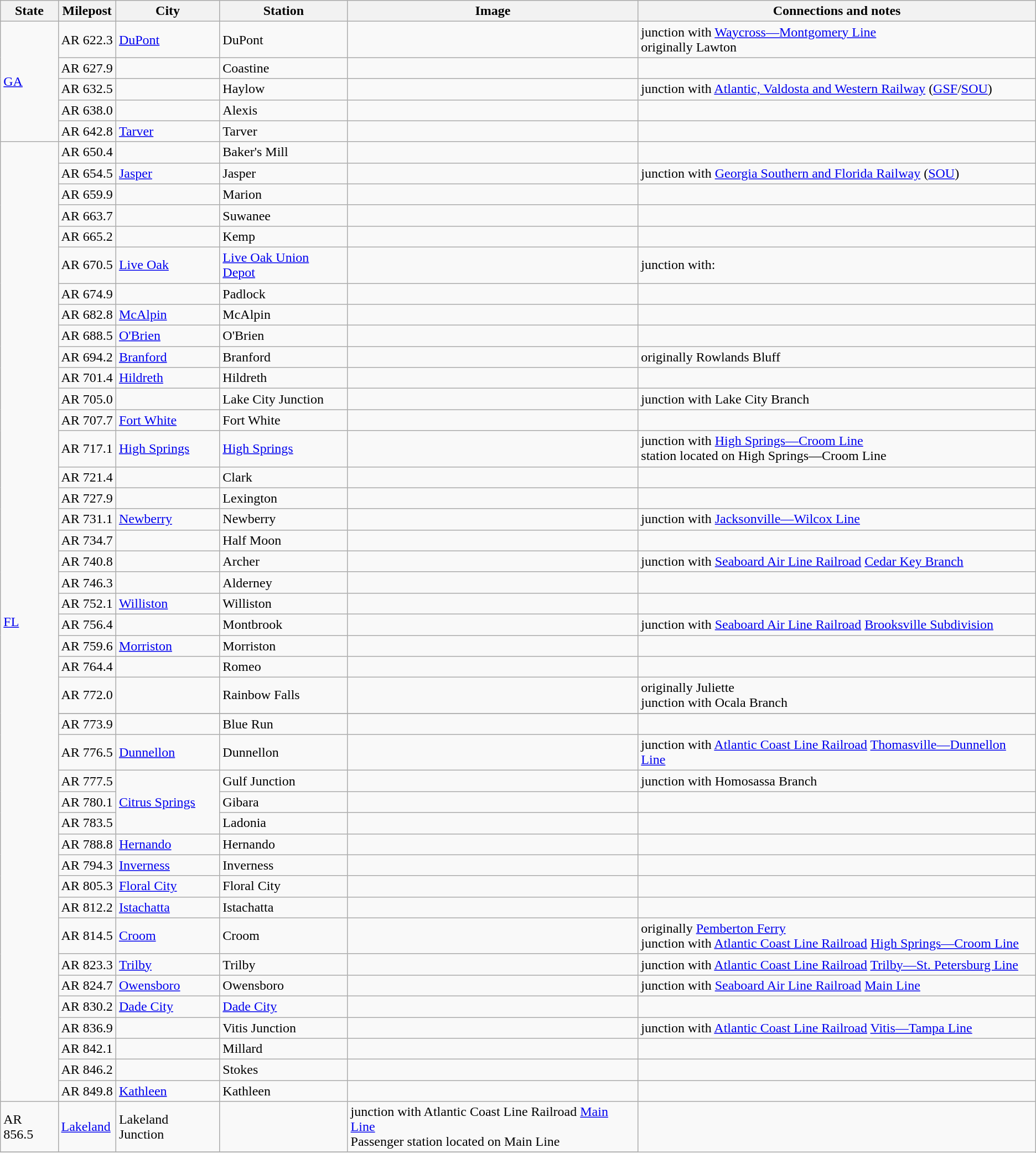<table class="wikitable">
<tr>
<th>State</th>
<th>Milepost</th>
<th>City</th>
<th>Station</th>
<th>Image</th>
<th>Connections and notes</th>
</tr>
<tr>
<td ! rowspan="5"><a href='#'>GA</a></td>
<td>AR 622.3</td>
<td><a href='#'>DuPont</a></td>
<td>DuPont</td>
<td></td>
<td>junction with <a href='#'>Waycross—Montgomery Line</a><br>originally Lawton</td>
</tr>
<tr>
<td>AR 627.9</td>
<td></td>
<td>Coastine</td>
<td></td>
<td></td>
</tr>
<tr>
<td>AR 632.5</td>
<td></td>
<td>Haylow</td>
<td></td>
<td>junction with <a href='#'>Atlantic, Valdosta and Western Railway</a> (<a href='#'>GSF</a>/<a href='#'>SOU</a>)</td>
</tr>
<tr>
<td>AR 638.0</td>
<td></td>
<td>Alexis</td>
<td></td>
<td></td>
</tr>
<tr>
<td>AR 642.8</td>
<td><a href='#'>Tarver</a></td>
<td>Tarver</td>
<td></td>
<td></td>
</tr>
<tr>
<td ! rowspan="43"><a href='#'>FL</a></td>
<td>AR 650.4</td>
<td></td>
<td>Baker's Mill</td>
<td></td>
<td></td>
</tr>
<tr>
<td>AR 654.5</td>
<td><a href='#'>Jasper</a></td>
<td>Jasper</td>
<td></td>
<td>junction with <a href='#'>Georgia Southern and Florida Railway</a> (<a href='#'>SOU</a>)</td>
</tr>
<tr>
<td>AR 659.9</td>
<td></td>
<td>Marion</td>
<td></td>
<td></td>
</tr>
<tr>
<td>AR 663.7</td>
<td></td>
<td>Suwanee</td>
<td></td>
<td></td>
</tr>
<tr>
<td>AR 665.2</td>
<td></td>
<td>Kemp</td>
<td></td>
<td></td>
</tr>
<tr>
<td>AR 670.5</td>
<td><a href='#'>Live Oak</a></td>
<td><a href='#'>Live Oak Union Depot</a></td>
<td></td>
<td>junction with:<br></td>
</tr>
<tr>
<td>AR 674.9</td>
<td></td>
<td>Padlock</td>
<td></td>
<td></td>
</tr>
<tr>
<td>AR 682.8</td>
<td><a href='#'>McAlpin</a></td>
<td>McAlpin</td>
<td></td>
</tr>
<tr>
<td>AR 688.5</td>
<td><a href='#'>O'Brien</a></td>
<td>O'Brien</td>
<td></td>
<td></td>
</tr>
<tr>
<td>AR 694.2</td>
<td><a href='#'>Branford</a></td>
<td>Branford</td>
<td></td>
<td>originally Rowlands Bluff</td>
</tr>
<tr>
<td>AR 701.4</td>
<td><a href='#'>Hildreth</a></td>
<td>Hildreth</td>
<td></td>
<td></td>
</tr>
<tr>
<td>AR 705.0</td>
<td></td>
<td>Lake City Junction</td>
<td></td>
<td>junction with Lake City Branch</td>
</tr>
<tr>
<td>AR 707.7</td>
<td><a href='#'>Fort White</a></td>
<td>Fort White</td>
<td></td>
<td></td>
</tr>
<tr>
<td>AR 717.1</td>
<td><a href='#'>High Springs</a></td>
<td><a href='#'>High Springs</a></td>
<td></td>
<td>junction with <a href='#'>High Springs—Croom Line</a><br>station located on High Springs—Croom Line</td>
</tr>
<tr>
<td>AR 721.4</td>
<td></td>
<td>Clark</td>
<td></td>
<td></td>
</tr>
<tr>
<td>AR 727.9</td>
<td></td>
<td>Lexington</td>
<td></td>
<td></td>
</tr>
<tr>
<td>AR 731.1</td>
<td><a href='#'>Newberry</a></td>
<td>Newberry</td>
<td></td>
<td>junction with <a href='#'>Jacksonville—Wilcox Line</a></td>
</tr>
<tr>
<td>AR 734.7</td>
<td></td>
<td>Half Moon</td>
<td></td>
<td></td>
</tr>
<tr>
<td>AR 740.8</td>
<td></td>
<td>Archer</td>
<td></td>
<td>junction with <a href='#'>Seaboard Air Line Railroad</a> <a href='#'>Cedar Key Branch</a></td>
</tr>
<tr>
<td>AR 746.3</td>
<td></td>
<td>Alderney</td>
<td></td>
<td></td>
</tr>
<tr>
<td>AR 752.1</td>
<td><a href='#'>Williston</a></td>
<td>Williston</td>
<td></td>
<td></td>
</tr>
<tr>
<td>AR 756.4</td>
<td></td>
<td>Montbrook</td>
<td></td>
<td>junction with <a href='#'>Seaboard Air Line Railroad</a> <a href='#'>Brooksville Subdivision</a></td>
</tr>
<tr>
<td>AR 759.6</td>
<td><a href='#'>Morriston</a></td>
<td>Morriston</td>
<td></td>
<td></td>
</tr>
<tr>
<td>AR 764.4</td>
<td></td>
<td>Romeo</td>
<td></td>
<td></td>
</tr>
<tr>
<td>AR 772.0</td>
<td></td>
<td>Rainbow Falls</td>
<td></td>
<td>originally Juliette <br>junction with Ocala Branch</td>
</tr>
<tr>
</tr>
<tr>
<td>AR 773.9</td>
<td></td>
<td>Blue Run</td>
<td></td>
<td></td>
</tr>
<tr>
<td>AR 776.5</td>
<td><a href='#'>Dunnellon</a></td>
<td>Dunnellon</td>
<td></td>
<td>junction with <a href='#'>Atlantic Coast Line Railroad</a> <a href='#'>Thomasville—Dunnellon Line</a></td>
</tr>
<tr>
<td>AR 777.5</td>
<td ! rowspan="3"><a href='#'>Citrus Springs</a></td>
<td>Gulf Junction</td>
<td></td>
<td>junction with Homosassa Branch</td>
</tr>
<tr>
<td>AR 780.1</td>
<td>Gibara</td>
<td></td>
<td></td>
</tr>
<tr>
<td>AR 783.5</td>
<td>Ladonia</td>
<td></td>
<td></td>
</tr>
<tr>
<td>AR 788.8</td>
<td><a href='#'>Hernando</a></td>
<td>Hernando</td>
<td></td>
<td></td>
</tr>
<tr>
<td>AR 794.3</td>
<td><a href='#'>Inverness</a></td>
<td>Inverness</td>
<td></td>
<td></td>
</tr>
<tr>
<td>AR 805.3</td>
<td><a href='#'>Floral City</a></td>
<td>Floral City</td>
<td></td>
<td></td>
</tr>
<tr>
<td>AR 812.2</td>
<td><a href='#'>Istachatta</a></td>
<td>Istachatta</td>
<td></td>
<td></td>
</tr>
<tr>
<td>AR 814.5</td>
<td><a href='#'>Croom</a></td>
<td>Croom</td>
<td></td>
<td>originally <a href='#'>Pemberton Ferry</a><br>junction with <a href='#'>Atlantic Coast Line Railroad</a> <a href='#'>High Springs—Croom Line</a></td>
</tr>
<tr>
<td>AR 823.3</td>
<td><a href='#'>Trilby</a></td>
<td>Trilby</td>
<td></td>
<td>junction with <a href='#'>Atlantic Coast Line Railroad</a> <a href='#'>Trilby—St. Petersburg Line</a></td>
</tr>
<tr>
<td>AR 824.7</td>
<td><a href='#'>Owensboro</a></td>
<td>Owensboro</td>
<td></td>
<td>junction with <a href='#'>Seaboard Air Line Railroad</a> <a href='#'>Main Line</a></td>
</tr>
<tr>
<td>AR 830.2</td>
<td><a href='#'>Dade City</a></td>
<td><a href='#'>Dade City</a></td>
<td></td>
<td></td>
</tr>
<tr>
<td>AR 836.9</td>
<td></td>
<td>Vitis Junction</td>
<td></td>
<td>junction with <a href='#'>Atlantic Coast Line Railroad</a> <a href='#'>Vitis—Tampa Line</a></td>
</tr>
<tr>
<td>AR 842.1</td>
<td></td>
<td>Millard</td>
<td></td>
<td></td>
</tr>
<tr>
<td>AR 846.2</td>
<td></td>
<td>Stokes</td>
<td></td>
<td></td>
</tr>
<tr>
<td>AR 849.8</td>
<td><a href='#'>Kathleen</a></td>
<td>Kathleen</td>
<td></td>
<td></td>
</tr>
<tr>
<td>AR 856.5</td>
<td><a href='#'>Lakeland</a></td>
<td>Lakeland Junction</td>
<td></td>
<td>junction with Atlantic Coast Line Railroad <a href='#'>Main Line</a><br>Passenger station located on Main Line</td>
</tr>
<tr>
</tr>
</table>
